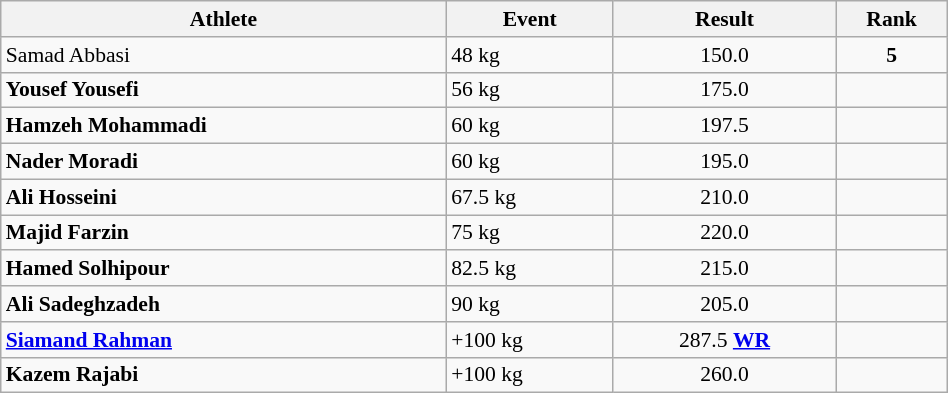<table class="wikitable" width="50%" style="text-align:center; font-size:90%">
<tr>
<th width="40%">Athlete</th>
<th width="15%">Event</th>
<th width="20%">Result</th>
<th width="10%">Rank</th>
</tr>
<tr>
<td align="left">Samad Abbasi</td>
<td align="left">48 kg</td>
<td>150.0</td>
<td><strong>5</strong></td>
</tr>
<tr>
<td align="left"><strong>Yousef Yousefi</strong></td>
<td align="left">56 kg</td>
<td>175.0</td>
<td></td>
</tr>
<tr>
<td align="left"><strong>Hamzeh Mohammadi</strong></td>
<td align="left">60 kg</td>
<td>197.5</td>
<td></td>
</tr>
<tr>
<td align="left"><strong>Nader Moradi</strong></td>
<td align="left">60 kg</td>
<td>195.0</td>
<td></td>
</tr>
<tr>
<td align="left"><strong>Ali Hosseini</strong></td>
<td align="left">67.5 kg</td>
<td>210.0</td>
<td></td>
</tr>
<tr>
<td align="left"><strong>Majid Farzin</strong></td>
<td align="left">75 kg</td>
<td>220.0</td>
<td></td>
</tr>
<tr>
<td align="left"><strong>Hamed Solhipour</strong></td>
<td align="left">82.5 kg</td>
<td>215.0</td>
<td></td>
</tr>
<tr>
<td align="left"><strong>Ali Sadeghzadeh</strong></td>
<td align="left">90 kg</td>
<td>205.0</td>
<td></td>
</tr>
<tr>
<td align="left"><strong><a href='#'>Siamand Rahman</a></strong></td>
<td align="left">+100 kg</td>
<td>287.5 <strong><a href='#'>WR</a></strong></td>
<td></td>
</tr>
<tr>
<td align="left"><strong>Kazem Rajabi</strong></td>
<td align="left">+100 kg</td>
<td>260.0</td>
<td></td>
</tr>
</table>
